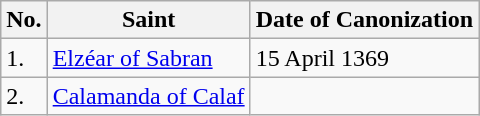<table class="wikitable">
<tr>
<th>No.</th>
<th>Saint</th>
<th>Date of Canonization</th>
</tr>
<tr>
<td>1.</td>
<td><a href='#'>Elzéar of Sabran</a></td>
<td>15 April 1369</td>
</tr>
<tr>
<td>2.</td>
<td><a href='#'>Calamanda of Calaf</a></td>
<td></td>
</tr>
</table>
